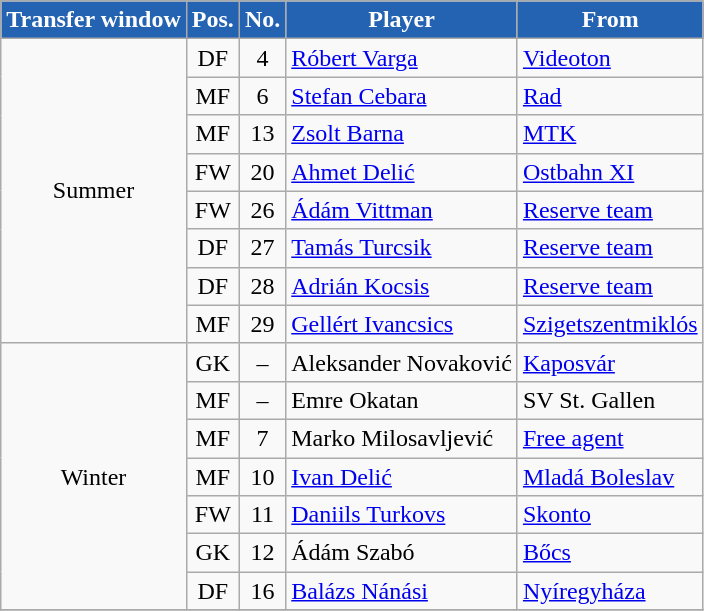<table class="wikitable plainrowheaders sortable">
<tr>
<th style="background-color:#2462B2;color:white">Transfer window</th>
<th style="background-color:#2462B2;color:white">Pos.</th>
<th style="background-color:#2462B2;color:white">No.</th>
<th style="background-color:#2462B2;color:white">Player</th>
<th style="background-color:#2462B2;color:white">From</th>
</tr>
<tr>
<td rowspan="8" style="text-align:center;">Summer</td>
<td style=text-align:center;>DF</td>
<td style=text-align:center;>4</td>
<td style=text-align:left;> <a href='#'>Róbert Varga</a></td>
<td style=text-align:left;><a href='#'>Videoton</a></td>
</tr>
<tr>
<td style=text-align:center;>MF</td>
<td style=text-align:center;>6</td>
<td style=text-align:left;> <a href='#'>Stefan Cebara</a></td>
<td style=text-align:left;> <a href='#'>Rad</a></td>
</tr>
<tr>
<td style=text-align:center;>MF</td>
<td style=text-align:center;>13</td>
<td style=text-align:left;> <a href='#'>Zsolt Barna</a></td>
<td style=text-align:left;><a href='#'>MTK</a></td>
</tr>
<tr>
<td style=text-align:center;>FW</td>
<td style=text-align:center;>20</td>
<td style=text-align:left;> <a href='#'>Ahmet Delić</a></td>
<td style=text-align:left;> <a href='#'>Ostbahn XI</a></td>
</tr>
<tr>
<td style=text-align:center;>FW</td>
<td style=text-align:center;>26</td>
<td style=text-align:left;> <a href='#'>Ádám Vittman</a></td>
<td style=text-align:left;><a href='#'>Reserve team</a></td>
</tr>
<tr>
<td style=text-align:center;>DF</td>
<td style=text-align:center;>27</td>
<td style=text-align:left;> <a href='#'>Tamás Turcsik</a></td>
<td style=text-align:left;><a href='#'>Reserve team</a></td>
</tr>
<tr>
<td style=text-align:center;>DF</td>
<td style=text-align:center;>28</td>
<td style=text-align:left;> <a href='#'>Adrián Kocsis</a></td>
<td style=text-align:left;><a href='#'>Reserve team</a></td>
</tr>
<tr>
<td style=text-align:center;>MF</td>
<td style=text-align:center;>29</td>
<td style=text-align:left;> <a href='#'>Gellért Ivancsics</a></td>
<td style=text-align:left;><a href='#'>Szigetszentmiklós</a></td>
</tr>
<tr>
<td rowspan="7" style="text-align:center;">Winter</td>
<td style=text-align:center;>GK</td>
<td style=text-align:center;>–</td>
<td style=text-align:left;> Aleksander Novaković</td>
<td style=text-align:left;><a href='#'>Kaposvár</a></td>
</tr>
<tr>
<td style=text-align:center;>MF</td>
<td style=text-align:center;>–</td>
<td style=text-align:left;> Emre Okatan</td>
<td style=text-align:left;> SV St. Gallen</td>
</tr>
<tr>
<td style=text-align:center;>MF</td>
<td style=text-align:center;>7</td>
<td style=text-align:left;> Marko Milosavljević</td>
<td style=text-align:left;><a href='#'>Free agent</a></td>
</tr>
<tr>
<td style=text-align:center;>MF</td>
<td style=text-align:center;>10</td>
<td style=text-align:left;> <a href='#'>Ivan Delić</a></td>
<td style=text-align:left;> <a href='#'>Mladá Boleslav</a></td>
</tr>
<tr>
<td style=text-align:center;>FW</td>
<td style=text-align:center;>11</td>
<td style=text-align:left;> <a href='#'>Daniils Turkovs</a></td>
<td style=text-align:left;> <a href='#'>Skonto</a></td>
</tr>
<tr>
<td style=text-align:center;>GK</td>
<td style=text-align:center;>12</td>
<td style=text-align:left;> Ádám Szabó</td>
<td style=text-align:left;><a href='#'>Bőcs</a></td>
</tr>
<tr>
<td style=text-align:center;>DF</td>
<td style=text-align:center;>16</td>
<td style=text-align:left;> <a href='#'>Balázs Nánási</a></td>
<td style=text-align:left;><a href='#'>Nyíregyháza</a></td>
</tr>
<tr>
</tr>
</table>
